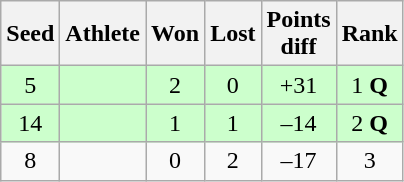<table class="wikitable">
<tr>
<th>Seed</th>
<th>Athlete</th>
<th>Won</th>
<th>Lost</th>
<th>Points<br>diff</th>
<th>Rank</th>
</tr>
<tr bgcolor="#ccffcc">
<td align="center">5</td>
<td><strong></strong></td>
<td align="center">2</td>
<td align="center">0</td>
<td align="center">+31</td>
<td align="center">1 <strong>Q</strong></td>
</tr>
<tr bgcolor="#ccffcc">
<td align="center">14</td>
<td><strong></strong></td>
<td align="center">1</td>
<td align="center">1</td>
<td align="center">–14</td>
<td align="center">2 <strong>Q</strong></td>
</tr>
<tr>
<td align="center">8</td>
<td></td>
<td align="center">0</td>
<td align="center">2</td>
<td align="center">–17</td>
<td align="center">3 <strong></strong></td>
</tr>
</table>
